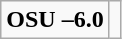<table class="wikitable" style="border: none;">
<tr align="center">
</tr>
<tr align="center">
<td><strong>OSU –6.0</strong></td>
<td></td>
</tr>
</table>
